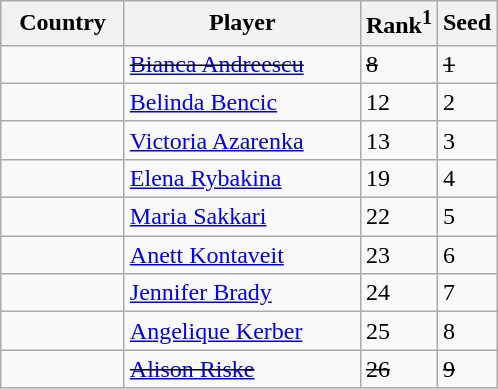<table class="sortable wikitable nowrap">
<tr>
<th width="75">Country</th>
<th width="150">Player</th>
<th>Rank<sup>1</sup></th>
<th>Seed</th>
</tr>
<tr>
<td><s></s></td>
<td><s><a href='#'>Bianca Andreescu</a></s></td>
<td><s>8</s></td>
<td><s>1</s></td>
</tr>
<tr>
<td></td>
<td><a href='#'>Belinda Bencic</a></td>
<td>12</td>
<td>2</td>
</tr>
<tr>
<td></td>
<td><a href='#'>Victoria Azarenka</a></td>
<td>13</td>
<td>3</td>
</tr>
<tr>
<td></td>
<td><a href='#'>Elena Rybakina</a></td>
<td>19</td>
<td>4</td>
</tr>
<tr>
<td></td>
<td><a href='#'>Maria Sakkari</a></td>
<td>22</td>
<td>5</td>
</tr>
<tr>
<td></td>
<td><a href='#'>Anett Kontaveit</a></td>
<td>23</td>
<td>6</td>
</tr>
<tr>
<td></td>
<td><a href='#'>Jennifer Brady</a></td>
<td>24</td>
<td>7</td>
</tr>
<tr>
<td></td>
<td><a href='#'>Angelique Kerber</a></td>
<td>25</td>
<td>8</td>
</tr>
<tr>
<td><s></s></td>
<td><s><a href='#'>Alison Riske</a></s></td>
<td><s>26</s></td>
<td><s>9</s></td>
</tr>
</table>
